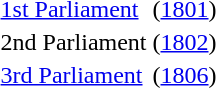<table id=toc style="float:right">
<tr>
<td><a href='#'>1st Parliament</a></td>
<td>(<a href='#'>1801</a>)</td>
</tr>
<tr>
<td>2nd Parliament</td>
<td>(<a href='#'>1802</a>)</td>
</tr>
<tr>
<td><a href='#'>3rd Parliament</a></td>
<td>(<a href='#'>1806</a>)</td>
</tr>
</table>
